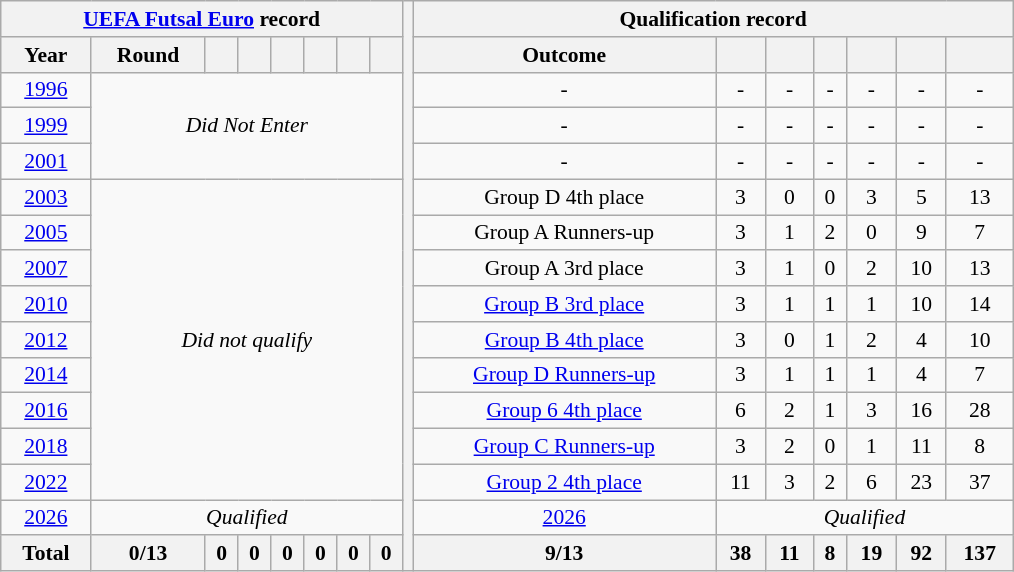<table class="wikitable" style="text-align: center;font-size:90%;">
<tr>
<th colspan=8><a href='#'>UEFA Futsal Euro</a> record</th>
<th width=1% rowspan=17></th>
<th colspan=7>Qualification record</th>
</tr>
<tr>
<th>Year</th>
<th>Round</th>
<th></th>
<th></th>
<th></th>
<th></th>
<th></th>
<th></th>
<th>Outcome</th>
<th></th>
<th></th>
<th></th>
<th></th>
<th></th>
<th></th>
</tr>
<tr>
<td> <a href='#'>1996</a></td>
<td colspan=7 rowspan=3><em>Did Not Enter</em></td>
<td>-</td>
<td>-</td>
<td>-</td>
<td>-</td>
<td>-</td>
<td>-</td>
<td>-</td>
</tr>
<tr - bgcolor=>
<td> <a href='#'>1999</a></td>
<td>-</td>
<td>-</td>
<td>-</td>
<td>-</td>
<td>-</td>
<td>-</td>
<td>-</td>
</tr>
<tr - bgcolor=>
<td> <a href='#'>2001</a></td>
<td>-</td>
<td>-</td>
<td>-</td>
<td>-</td>
<td>-</td>
<td>-</td>
<td>-</td>
</tr>
<tr - bgcolor=>
<td> <a href='#'>2003</a></td>
<td colspan=7 rowspan=9><em>Did not qualify</em></td>
<td>Group D 4th place</td>
<td>3</td>
<td>0</td>
<td>0</td>
<td>3</td>
<td>5</td>
<td>13</td>
</tr>
<tr - bgcolor=>
<td> <a href='#'>2005</a></td>
<td>Group A Runners-up</td>
<td>3</td>
<td>1</td>
<td>2</td>
<td>0</td>
<td>9</td>
<td>7</td>
</tr>
<tr - bgcolor=>
<td> <a href='#'>2007</a></td>
<td>Group A 3rd place</td>
<td>3</td>
<td>1</td>
<td>0</td>
<td>2</td>
<td>10</td>
<td>13</td>
</tr>
<tr - bgcolor=>
<td> <a href='#'>2010</a></td>
<td><a href='#'>Group B 3rd place</a></td>
<td>3</td>
<td>1</td>
<td>1</td>
<td>1</td>
<td>10</td>
<td>14</td>
</tr>
<tr - bgcolor=>
<td> <a href='#'>2012</a></td>
<td><a href='#'>Group B 4th place</a></td>
<td>3</td>
<td>0</td>
<td>1</td>
<td>2</td>
<td>4</td>
<td>10</td>
</tr>
<tr - bgcolor=>
<td> <a href='#'>2014</a></td>
<td><a href='#'>Group D Runners-up</a></td>
<td>3</td>
<td>1</td>
<td>1</td>
<td>1</td>
<td>4</td>
<td>7</td>
</tr>
<tr - bgcolor=>
<td> <a href='#'>2016</a></td>
<td><a href='#'>Group 6 4th place</a></td>
<td>6</td>
<td>2</td>
<td>1</td>
<td>3</td>
<td>16</td>
<td>28</td>
</tr>
<tr - bgcolor=>
<td> <a href='#'>2018</a></td>
<td><a href='#'>Group C Runners-up</a></td>
<td>3</td>
<td>2</td>
<td>0</td>
<td>1</td>
<td>11</td>
<td>8</td>
</tr>
<tr - bgcolor=>
<td> <a href='#'>2022</a></td>
<td><a href='#'>Group 2 4th place</a></td>
<td>11</td>
<td>3</td>
<td>2</td>
<td>6</td>
<td>23</td>
<td>37</td>
</tr>
<tr - bgcolor=>
<td> <a href='#'>2026</a></td>
<td colspan=7><em>Qualified</em></td>
<td><a href='#'>2026</a></td>
<td colspan=6><em>Qualified</em></td>
</tr>
<tr>
<th><strong>Total</strong></th>
<th>0/13</th>
<th>0</th>
<th>0</th>
<th>0</th>
<th>0</th>
<th>0</th>
<th>0</th>
<th>9/13</th>
<th>38</th>
<th>11</th>
<th>8</th>
<th>19</th>
<th>92</th>
<th>137</th>
</tr>
</table>
